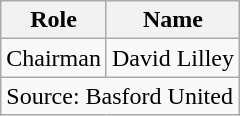<table class=wikitable>
<tr>
<th>Role</th>
<th>Name</th>
</tr>
<tr>
<td>Chairman</td>
<td>David Lilley</td>
</tr>
<tr>
<td colspan=2>Source: Basford United</td>
</tr>
</table>
